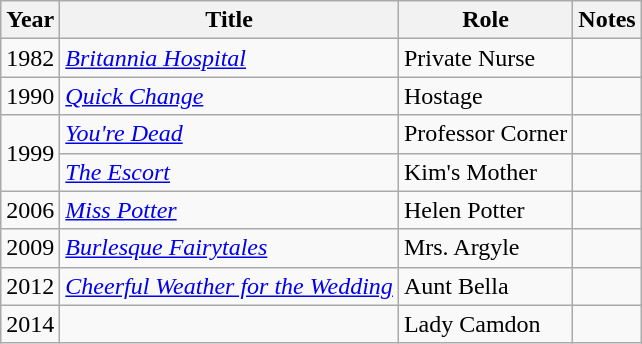<table class="wikitable sortable">
<tr>
<th>Year</th>
<th>Title</th>
<th>Role</th>
<th class="unsortable">Notes</th>
</tr>
<tr>
<td>1982</td>
<td><em><a href='#'>Britannia Hospital</a></em></td>
<td>Private Nurse</td>
<td></td>
</tr>
<tr>
<td>1990</td>
<td><em><a href='#'>Quick Change</a></em></td>
<td>Hostage</td>
<td></td>
</tr>
<tr>
<td rowspan="2">1999</td>
<td><em><a href='#'>You're Dead</a></em></td>
<td>Professor Corner</td>
<td></td>
</tr>
<tr>
<td><em><a href='#'>The Escort</a></em></td>
<td>Kim's Mother</td>
<td></td>
</tr>
<tr>
<td>2006</td>
<td><em><a href='#'>Miss Potter</a></em></td>
<td>Helen Potter</td>
<td></td>
</tr>
<tr>
<td>2009</td>
<td><em><a href='#'>Burlesque Fairytales</a></em></td>
<td>Mrs. Argyle</td>
<td></td>
</tr>
<tr>
<td>2012</td>
<td><em><a href='#'>Cheerful Weather for the Wedding</a></em></td>
<td>Aunt Bella</td>
<td></td>
</tr>
<tr>
<td>2014</td>
<td><em></em></td>
<td>Lady Camdon</td>
<td></td>
</tr>
</table>
